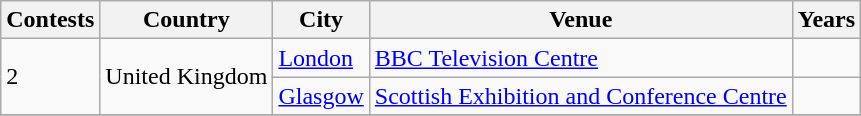<table class="wikitable sortable">
<tr>
<th>Contests</th>
<th>Country</th>
<th>City</th>
<th>Venue</th>
<th>Years</th>
</tr>
<tr>
<td rowspan="2">2</td>
<td rowspan="2">United Kingdom</td>
<td><a href='#'>London</a></td>
<td><a href='#'>BBC Television Centre</a></td>
<td></td>
</tr>
<tr>
<td><a href='#'>Glasgow</a></td>
<td><a href='#'>Scottish Exhibition and Conference Centre</a></td>
<td></td>
</tr>
<tr>
</tr>
</table>
